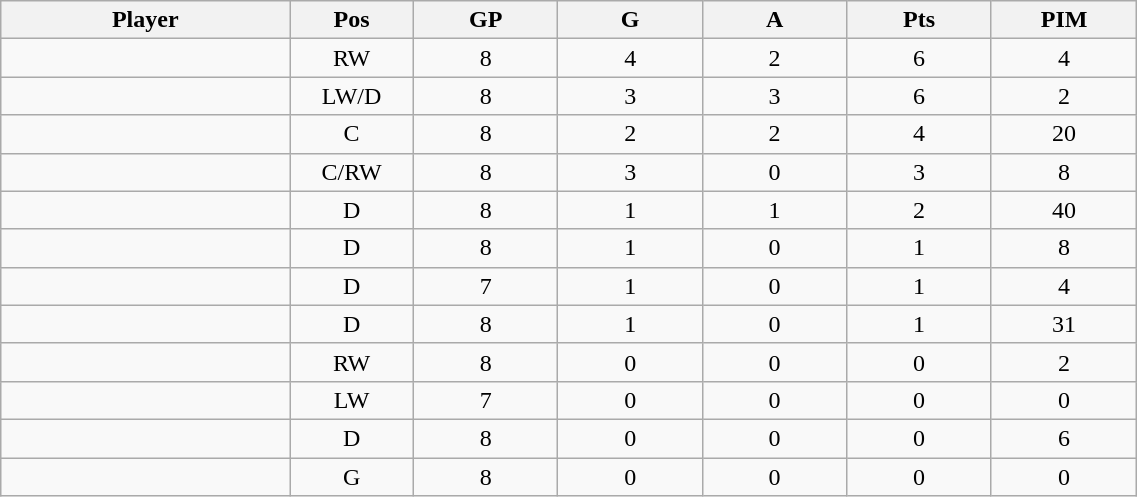<table class="wikitable sortable" width="60%">
<tr ALIGN="center">
<th bgcolor="#DDDDFF" width="10%">Player</th>
<th bgcolor="#DDDDFF" width="3%" title="Position">Pos</th>
<th bgcolor="#DDDDFF" width="5%" title="Games played">GP</th>
<th bgcolor="#DDDDFF" width="5%" title="Goals">G</th>
<th bgcolor="#DDDDFF" width="5%" title="Assists">A</th>
<th bgcolor="#DDDDFF" width="5%" title="Points">Pts</th>
<th bgcolor="#DDDDFF" width="5%" title="Penalties in Minutes">PIM</th>
</tr>
<tr align="center">
<td align="right"></td>
<td>RW</td>
<td>8</td>
<td>4</td>
<td>2</td>
<td>6</td>
<td>4</td>
</tr>
<tr align="center">
<td align="right"></td>
<td>LW/D</td>
<td>8</td>
<td>3</td>
<td>3</td>
<td>6</td>
<td>2</td>
</tr>
<tr align="center">
<td align="right"></td>
<td>C</td>
<td>8</td>
<td>2</td>
<td>2</td>
<td>4</td>
<td>20</td>
</tr>
<tr align="center">
<td align="right"></td>
<td>C/RW</td>
<td>8</td>
<td>3</td>
<td>0</td>
<td>3</td>
<td>8</td>
</tr>
<tr align="center">
<td align="right"></td>
<td>D</td>
<td>8</td>
<td>1</td>
<td>1</td>
<td>2</td>
<td>40</td>
</tr>
<tr align="center">
<td align="right"></td>
<td>D</td>
<td>8</td>
<td>1</td>
<td>0</td>
<td>1</td>
<td>8</td>
</tr>
<tr align="center">
<td align="right"></td>
<td>D</td>
<td>7</td>
<td>1</td>
<td>0</td>
<td>1</td>
<td>4</td>
</tr>
<tr align="center">
<td align="right"></td>
<td>D</td>
<td>8</td>
<td>1</td>
<td>0</td>
<td>1</td>
<td>31</td>
</tr>
<tr align="center">
<td align="right"></td>
<td>RW</td>
<td>8</td>
<td>0</td>
<td>0</td>
<td>0</td>
<td>2</td>
</tr>
<tr align="center">
<td align="right"></td>
<td>LW</td>
<td>7</td>
<td>0</td>
<td>0</td>
<td>0</td>
<td>0</td>
</tr>
<tr align="center">
<td align="right"></td>
<td>D</td>
<td>8</td>
<td>0</td>
<td>0</td>
<td>0</td>
<td>6</td>
</tr>
<tr align="center">
<td align="right"></td>
<td>G</td>
<td>8</td>
<td>0</td>
<td>0</td>
<td>0</td>
<td>0</td>
</tr>
</table>
